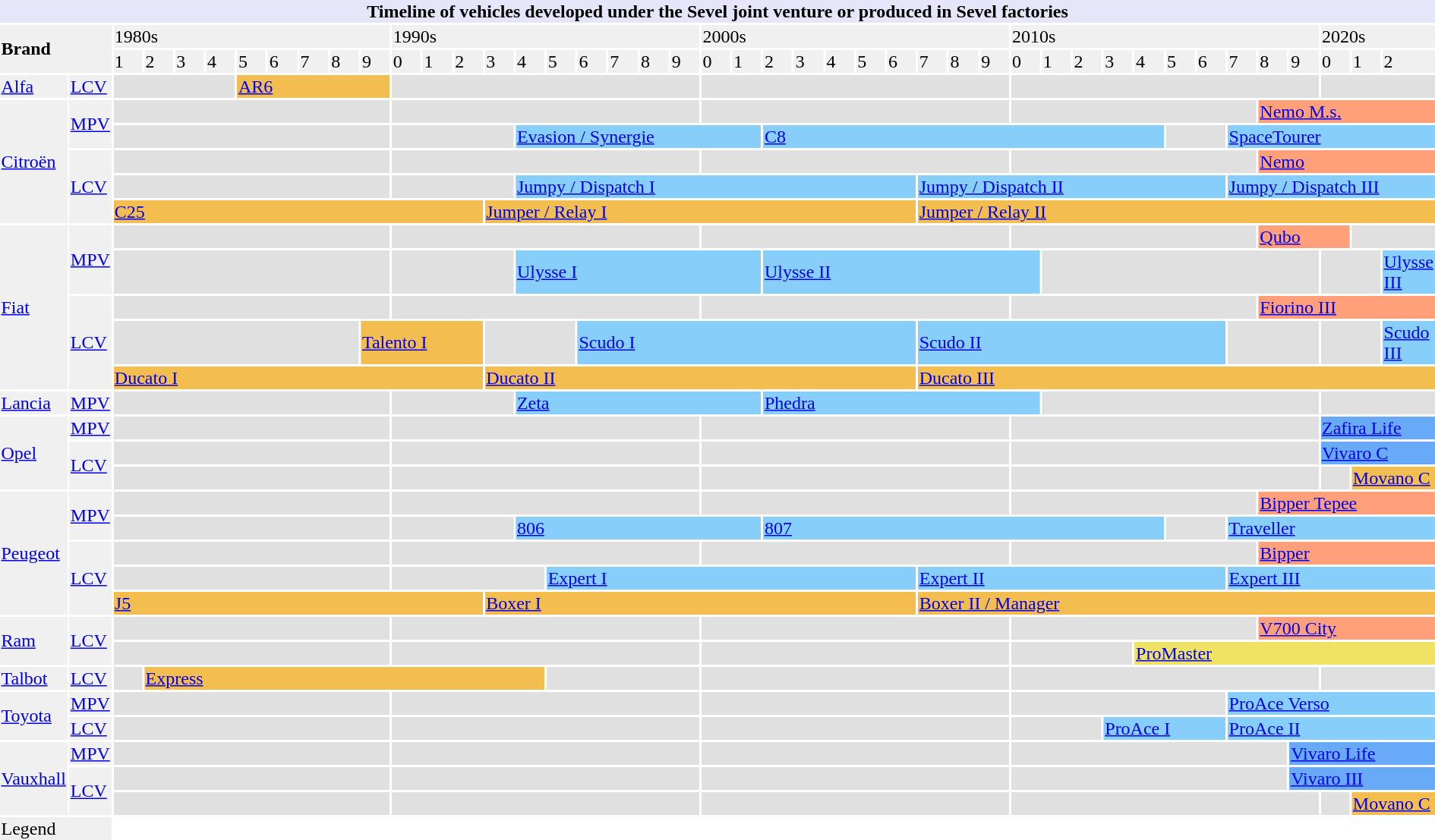<table class="toccolours mw-collapsible">
<tr>
<th colspan="44" style="background:lavender">Timeline of vehicles developed under the Sevel joint venture or produced in Sevel factories</th>
</tr>
<tr style="background-color:#F0F0F0;">
<td colspan= 2 rowspan= 2><strong>Brand</strong></td>
<td colspan=9 width=20%>1980s</td>
<td colspan=10 width=20%>1990s</td>
<td colspan=10 width=20%>2000s</td>
<td colspan=10 width=20%>2010s</td>
<td colspan=3 width=20%>2020s</td>
</tr>
<tr style="background-color:#F0F0F0;">
<td width=2.2%>1</td>
<td width=2.2%>2</td>
<td width=2.2%>3</td>
<td width=2.2%>4</td>
<td width=2.2%>5</td>
<td width=2.2%>6</td>
<td width=2.2%>7</td>
<td width=2.2%>8</td>
<td width=2.2%>9</td>
<td width=2.2%>0</td>
<td width=2.2%>1</td>
<td width=2.2%>2</td>
<td width=2.2%>3</td>
<td width=2.2%>4</td>
<td width=2.2%>5</td>
<td width=2.2%>6</td>
<td width=2.2%>7</td>
<td width=2.2%>8</td>
<td width=2.2%>9</td>
<td width=2.2%>0</td>
<td width=2.2%>1</td>
<td width=2.2%>2</td>
<td width=2.2%>3</td>
<td width=2.2%>4</td>
<td width=2.2%>5</td>
<td width=2.2%>6</td>
<td width=2.2%>7</td>
<td width=2.2%>8</td>
<td width=2.2%>9</td>
<td width=2.2%>0</td>
<td width=2.2%>1</td>
<td width=2.2%>2</td>
<td width=2.2%>3</td>
<td width=2.2%>4</td>
<td width=2.2%>5</td>
<td width=2.2%>6</td>
<td width=2.2%>7</td>
<td width=2.2%>8</td>
<td width=2.2%>9</td>
<td width=2.2%>0</td>
<td width=2.2%>1</td>
<td width=2.2%>2</td>
</tr>
<tr style="background-color:#E0E0E0;">
<td style="background-color:#F0F0F0"><a href='#'>Alfa</a></td>
<td style="background-color:#F0F0F0"><a href='#'>LCV</a></td>
<td colspan= 4></td>
<td colspan=5 style="background-color:#F4BD50"><a href='#'>AR6</a></td>
<td colspan= 10></td>
<td colspan= 10></td>
<td colspan= 10></td>
<td colspan= 3></td>
</tr>
<tr style="background-color:#E0E0E0;">
<td rowspan= 5 style="background-color:#F0F0F0"><a href='#'>Citroën</a></td>
<td style="background-color:#F0F0F0;" rowspan=2><a href='#'>MPV</a></td>
<td colspan= 9></td>
<td colspan= 10></td>
<td colspan= 10></td>
<td colspan= 8></td>
<td colspan= 5 style="background-color:#FFA07A"><a href='#'>Nemo M.s.</a></td>
</tr>
<tr style="background-color:#E0E0E0;">
<td colspan= 9></td>
<td colspan= 4></td>
<td colspan= 8 style="background-color:#87CEFA"><a href='#'>Evasion / Synergie</a></td>
<td colspan=13 style="background-color:#87CEFA"><a href='#'>C8</a></td>
<td colspan= 2></td>
<td colspan= 6 style="background-color:#87CEFA"><a href='#'>SpaceTourer</a></td>
</tr>
<tr style="background-color:#E0E0E0;">
<td style="background-color:#F0F0F0" rowspan=3><a href='#'>LCV</a></td>
<td colspan= 9></td>
<td colspan= 10></td>
<td colspan= 10></td>
<td colspan= 8></td>
<td colspan= 5 style="background-color:#FFA07A"><a href='#'>Nemo</a></td>
</tr>
<tr style="background-color:#E0E0E0;">
<td colspan= 9></td>
<td colspan= 4></td>
<td colspan= 13 style="background-color:#87CEFA"><a href='#'>Jumpy / Dispatch I</a></td>
<td colspan= 10 style="background-color:#87CEFA"><a href='#'>Jumpy / Dispatch II</a></td>
<td colspan= 6 style="background-color:#87CEFA"><a href='#'>Jumpy / Dispatch III</a></td>
</tr>
<tr style="background-color:#E0E0E0;">
<td colspan= 12 style="background-color:#F4BD50"><a href='#'>C25</a></td>
<td colspan= 14 style="background-color:#F4BD50"><a href='#'>Jumper / Relay I</a></td>
<td colspan= 16 style="background-color:#F4BD50"><a href='#'>Jumper / Relay II</a></td>
</tr>
<tr style="background-color:#E0E0E0;">
<td rowspan= 5 style="background-color:#F0F0F0"><a href='#'>Fiat</a></td>
<td style="background-color:#F0F0F0;" rowspan=2><a href='#'>MPV</a></td>
<td colspan= 9></td>
<td colspan= 10></td>
<td colspan= 10></td>
<td colspan= 8></td>
<td colspan= 3 style="background-color:#FFA07A"><a href='#'>Qubo</a></td>
<td colspan= 2></td>
</tr>
<tr style="background-color:#E0E0E0;">
<td colspan= 9></td>
<td colspan= 4></td>
<td colspan= 8 style="background-color:#87CEFA"><a href='#'>Ulysse I</a></td>
<td colspan= 9 style="background-color:#87CEFA"><a href='#'>Ulysse II</a></td>
<td colspan= 9></td>
<td colspan= 2></td>
<td colspan= 1 style="background-color:#87CEFA"><a href='#'>Ulysse III</a></td>
</tr>
<tr style="background-color:#E0E0E0;">
<td style="background-color:#F0F0F0" rowspan=3><a href='#'>LCV</a></td>
<td colspan= 9></td>
<td colspan= 10></td>
<td colspan= 10></td>
<td colspan= 8></td>
<td colspan= 5 style="background-color:#FFA07A"><a href='#'>Fiorino III</a></td>
</tr>
<tr style="background-color:#E0E0E0;">
<td colspan= 8></td>
<td colspan= 4 style="background-color:#F4BD50"><a href='#'>Talento I</a></td>
<td colspan= 3></td>
<td colspan= 11 style="background-color:#87CEFA"><a href='#'>Scudo I</a></td>
<td colspan= 10 style="background-color:#87CEFA"><a href='#'>Scudo II</a></td>
<td colspan= 3></td>
<td colspan= 2></td>
<td colspan= 1 style="background-color:#87CEFA"><a href='#'>Scudo III</a></td>
</tr>
<tr style="background-color:#E0E0E0;">
<td colspan= 12 style="background-color:#F4BD50"><a href='#'>Ducato I</a></td>
<td colspan= 14 style="background-color:#F4BD50"><a href='#'>Ducato II</a></td>
<td colspan= 16 style="background-color:#F4BD50"><a href='#'>Ducato III</a></td>
</tr>
<tr style="background-color:#E0E0E0;">
<td style="background-color:#F0F0F0"><a href='#'>Lancia</a></td>
<td style="background-color:#F0F0F0;"><a href='#'>MPV</a></td>
<td colspan= 9></td>
<td colspan= 4></td>
<td colspan= 8 style="background-color:#87CEFA"><a href='#'>Zeta</a></td>
<td colspan= 9 style="background-color:#87CEFA"><a href='#'>Phedra</a></td>
<td colspan= 9></td>
<td colspan= 3></td>
</tr>
<tr style="background-color:#E0E0E0;">
<td style="background-color:#F0F0F0" rowspan=3><a href='#'>Opel</a></td>
<td style="background-color:#F0F0F0"><a href='#'>MPV</a></td>
<td colspan= 9></td>
<td colspan= 10></td>
<td colspan= 10></td>
<td colspan= 10></td>
<td colspan= 4 style="background-color:#68aaf7"><a href='#'>Zafira Life</a></td>
</tr>
<tr style="background-color:#E0E0E0;">
<td style="background-color:#F0F0F0" rowspan=2><a href='#'>LCV</a></td>
<td colspan= 9></td>
<td colspan= 10></td>
<td colspan= 10></td>
<td colspan= 10></td>
<td colspan= 4 style="background-color:#68aaf7"><a href='#'>Vivaro C</a></td>
</tr>
<tr style="background-color:#E0E0E0;">
<td colspan= 9></td>
<td colspan= 10></td>
<td colspan= 10></td>
<td colspan= 10></td>
<td colspan= 1></td>
<td colspan= 2 style="background-color:#F4BD50"><a href='#'>Movano C</a></td>
</tr>
<tr style="background-color:#E0E0E0;">
<td rowspan= 5 style="background-color:#F0F0F0"><a href='#'>Peugeot</a></td>
<td style="background-color:#F0F0F0;" rowspan=2><a href='#'>MPV</a></td>
<td colspan= 9></td>
<td colspan= 10></td>
<td colspan= 10></td>
<td colspan= 8></td>
<td colspan= 5 style="background-color:#FFA07A"><a href='#'>Bipper Tepee</a></td>
</tr>
<tr style="background-color:#E0E0E0;">
<td colspan= 9></td>
<td colspan= 4></td>
<td colspan= 8 style="background-color:#87CEFA"><a href='#'>806</a></td>
<td colspan=13 style="background-color:#87CEFA"><a href='#'>807</a></td>
<td colspan= 2></td>
<td colspan= 6 style="background-color:#87CEFA"><a href='#'>Traveller</a></td>
</tr>
<tr style="background-color:#E0E0E0;">
<td style="background-color:#F0F0F0" rowspan=3><a href='#'>LCV</a></td>
<td colspan= 9></td>
<td colspan= 10></td>
<td colspan= 10></td>
<td colspan= 8></td>
<td colspan= 5 style="background-color:#FFA07A"><a href='#'>Bipper</a></td>
</tr>
<tr style="background-color:#E0E0E0;">
<td colspan= 9></td>
<td colspan= 5></td>
<td colspan= 12 style="background-color:#87CEFA"><a href='#'>Expert I</a></td>
<td colspan= 10 style="background-color:#87CEFA"><a href='#'>Expert II</a></td>
<td colspan= 6 style="background-color:#87CEFA"><a href='#'>Expert III</a></td>
</tr>
<tr style="background-color:#E0E0E0;">
<td colspan= 12 style="background-color:#F4BD50"><a href='#'>J5</a></td>
<td colspan= 14 style="background-color:#F4BD50"><a href='#'>Boxer I</a></td>
<td colspan= 16 style="background-color:#F4BD50"><a href='#'>Boxer II / Manager</a></td>
</tr>
<tr style="background-color:#E0E0E0;">
<td rowspan= 2 style="background-color:#F0F0F0"><a href='#'>Ram</a></td>
<td style="background-color:#F0F0F0" rowspan=2><a href='#'>LCV</a></td>
<td colspan= 9></td>
<td colspan= 10></td>
<td colspan= 10></td>
<td colspan= 8></td>
<td colspan= 5 style="background-color:#FFA07A"><a href='#'>V700 City</a></td>
</tr>
<tr style="background-color:#E0E0E0;">
<td colspan= 9></td>
<td colspan= 10></td>
<td colspan= 10></td>
<td colspan= 4></td>
<td colspan= 9 style="background-color:#f0e265"><a href='#'>ProMaster</a></td>
</tr>
<tr style="background-color:#E0E0E0;">
<td style="background-color:#F0F0F0"><a href='#'>Talbot</a></td>
<td style="background-color:#F0F0F0"><a href='#'>LCV</a></td>
<td colspan= 1></td>
<td colspan= 13 style="background-color:#F4BD50"><a href='#'>Express</a></td>
<td colspan= 5></td>
<td colspan= 10></td>
<td colspan= 10></td>
<td colspan= 3></td>
</tr>
<tr style="background-color:#E0E0E0;">
<td rowspan= 2 style="background-color:#F0F0F0"><a href='#'>Toyota</a></td>
<td style="background-color:#F0F0F0;"><a href='#'>MPV</a></td>
<td colspan= 9></td>
<td colspan= 10></td>
<td colspan= 10></td>
<td colspan= 7></td>
<td colspan= 6 style="background-color:#87CEFA"><a href='#'>ProAce Verso</a></td>
</tr>
<tr style="background-color:#E0E0E0;">
<td style="background-color:#F0F0F0"><a href='#'>LCV</a></td>
<td colspan= 9></td>
<td colspan= 10></td>
<td colspan= 10></td>
<td colspan= 3></td>
<td colspan= 4 style="background-color:#87CEFA"><a href='#'>ProAce I</a></td>
<td colspan= 6 style="background-color:#87CEFA"><a href='#'>ProAce II</a></td>
</tr>
<tr style="background-color:#E0E0E0;">
<td style="background-color:#F0F0F0" rowspan=3><a href='#'>Vauxhall</a></td>
<td style="background-color:#F0F0F0"><a href='#'>MPV</a></td>
<td colspan= 9></td>
<td colspan= 10></td>
<td colspan= 10></td>
<td colspan= 9></td>
<td colspan= 4 style="background-color:#68aaf7"><a href='#'>Vivaro Life</a></td>
</tr>
<tr style="background-color:#E0E0E0;">
<td style="background-color:#F0F0F0" rowspan=2><a href='#'>LCV</a></td>
<td colspan= 9></td>
<td colspan= 10></td>
<td colspan= 10></td>
<td colspan= 9></td>
<td colspan= 4 style="background-color:#68aaf7"><a href='#'>Vivaro III</a></td>
</tr>
<tr style="background-color:#E0E0E0;">
<td colspan= 9></td>
<td colspan= 10></td>
<td colspan= 10></td>
<td colspan= 10></td>
<td colspan= 1></td>
<td colspan= 2 style="background-color:#F4BD50"><a href='#'>Movano C</a></td>
</tr>
<tr>
<td colspan= 2 style="background-color:#EFEFEF">Legend</td>
<td colspan= 40 style="text-align:left;"><br></td>
</tr>
</table>
